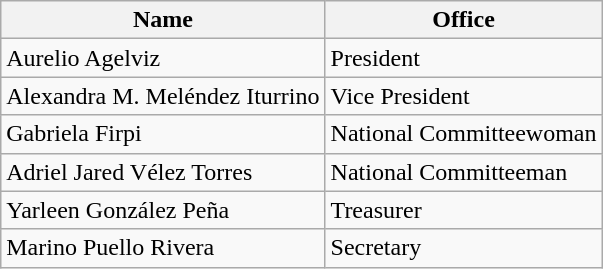<table class="wikitable">
<tr>
<th>Name</th>
<th>Office</th>
</tr>
<tr>
<td>Aurelio Agelviz</td>
<td>President</td>
</tr>
<tr>
<td>Alexandra M. Meléndez Iturrino</td>
<td>Vice President</td>
</tr>
<tr>
<td>Gabriela Firpi</td>
<td>National Committeewoman</td>
</tr>
<tr>
<td>Adriel Jared Vélez Torres</td>
<td>National Committeeman</td>
</tr>
<tr>
<td>Yarleen González Peña</td>
<td>Treasurer</td>
</tr>
<tr>
<td>Marino Puello Rivera</td>
<td>Secretary</td>
</tr>
</table>
